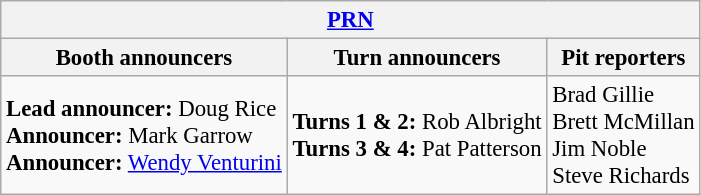<table class="wikitable" style="font-size: 95%;">
<tr>
<th colspan="3"><a href='#'>PRN</a></th>
</tr>
<tr>
<th>Booth announcers</th>
<th>Turn announcers</th>
<th>Pit reporters</th>
</tr>
<tr>
<td><strong>Lead announcer:</strong> Doug Rice<br><strong>Announcer:</strong> Mark Garrow<br><strong>Announcer:</strong> <a href='#'>Wendy Venturini</a></td>
<td><strong>Turns 1 & 2:</strong> Rob Albright<br><strong>Turns 3 & 4:</strong> Pat Patterson</td>
<td>Brad Gillie<br>Brett McMillan<br>Jim Noble<br>Steve Richards</td>
</tr>
</table>
